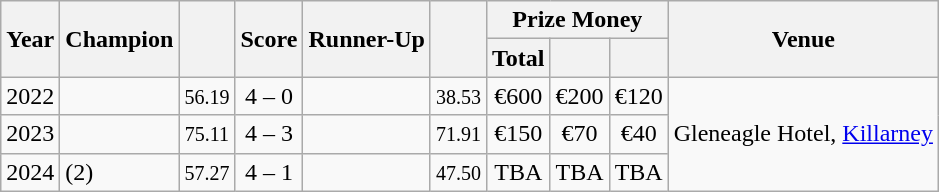<table class="wikitable sortable">
<tr>
<th rowspan=2>Year</th>
<th rowspan=2>Champion</th>
<th rowspan=2></th>
<th rowspan=2>Score</th>
<th rowspan=2>Runner-Up</th>
<th rowspan=2></th>
<th colspan=3>Prize Money</th>
<th rowspan=2>Venue</th>
</tr>
<tr>
<th>Total</th>
<th></th>
<th></th>
</tr>
<tr>
<td>2022</td>
<td></td>
<td align=center><small><span>56.19</span></small></td>
<td align=center>4 – 0</td>
<td></td>
<td align=center><small><span>38.53</span></small></td>
<td align=center>€600</td>
<td align=center>€200</td>
<td align=center>€120</td>
<td rowspan=3>Gleneagle Hotel, <a href='#'>Killarney</a></td>
</tr>
<tr>
<td>2023</td>
<td></td>
<td align=center><small><span>75.11</span></small></td>
<td align=center>4 – 3</td>
<td></td>
<td align=center><small><span>71.91</span></small></td>
<td align=center>€150</td>
<td align=center>€70</td>
<td align=center>€40</td>
</tr>
<tr>
<td>2024</td>
<td>(2)</td>
<td align=center><small>57.27</small></td>
<td align=center>4 – 1</td>
<td></td>
<td align=center><small><span>47.50</span></small></td>
<td align=center>TBA</td>
<td align=center>TBA</td>
<td align=center>TBA</td>
</tr>
</table>
